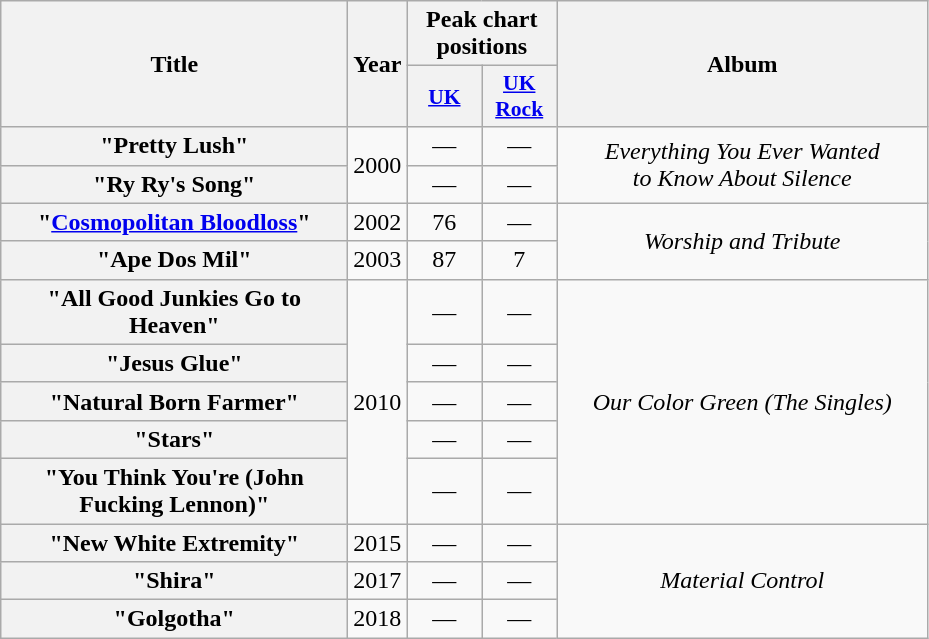<table class="wikitable plainrowheaders" style="text-align:center">
<tr>
<th scope="col" rowspan="2" style="width:14em;">Title</th>
<th scope="col" rowspan="2">Year</th>
<th scope="col" colspan="2">Peak chart positions</th>
<th scope="col" rowspan="2" style="width:15em;">Album</th>
</tr>
<tr>
<th scope="col" style="width:3em;font-size:90%;"><a href='#'>UK</a><br></th>
<th scope="col" style="width:3em;font-size:90%;"><a href='#'>UK<br>Rock</a> <br></th>
</tr>
<tr>
<th scope="row">"Pretty Lush"</th>
<td rowspan=2>2000</td>
<td>—</td>
<td>—</td>
<td rowspan="2"><em>Everything You Ever Wanted <br>to Know About Silence</em></td>
</tr>
<tr>
<th scope="row">"Ry Ry's Song"</th>
<td>—</td>
<td>—</td>
</tr>
<tr>
<th scope="row">"<a href='#'>Cosmopolitan Bloodloss</a>"</th>
<td>2002</td>
<td>76</td>
<td>—</td>
<td rowspan="2"><em>Worship and Tribute</em></td>
</tr>
<tr>
<th scope="row">"Ape Dos Mil"</th>
<td>2003</td>
<td>87</td>
<td>7</td>
</tr>
<tr>
<th scope="row">"All Good Junkies Go to Heaven"</th>
<td rowspan=5>2010</td>
<td>—</td>
<td>—</td>
<td rowspan="5"><em>Our Color Green (The Singles)</em></td>
</tr>
<tr>
<th scope="row">"Jesus Glue"</th>
<td>—</td>
<td>—</td>
</tr>
<tr>
<th scope="row">"Natural Born Farmer"</th>
<td>—</td>
<td>—</td>
</tr>
<tr>
<th scope="row">"Stars"</th>
<td>—</td>
<td>—</td>
</tr>
<tr>
<th scope="row">"You Think You're (John Fucking Lennon)"</th>
<td>—</td>
<td>—</td>
</tr>
<tr>
<th scope="row">"New White Extremity"</th>
<td>2015</td>
<td>—</td>
<td>—</td>
<td rowspan="3"><em>Material Control</em></td>
</tr>
<tr>
<th scope="row">"Shira"</th>
<td>2017</td>
<td>—</td>
<td>—</td>
</tr>
<tr>
<th scope="row">"Golgotha"</th>
<td>2018</td>
<td>—</td>
<td>—</td>
</tr>
</table>
